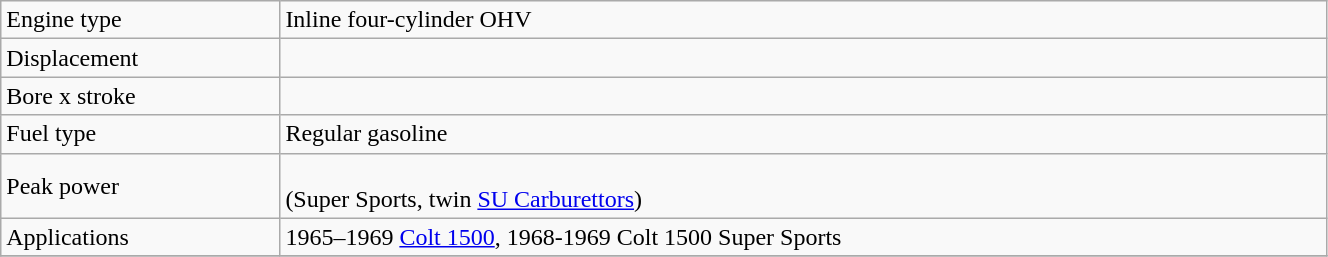<table class="wikitable" style="width:70%;">
<tr>
<td style="width:16%;">Engine type</td>
<td style="width:60%;">Inline four-cylinder OHV</td>
</tr>
<tr>
<td>Displacement</td>
<td></td>
</tr>
<tr>
<td>Bore x stroke</td>
<td></td>
</tr>
<tr>
<td>Fuel type</td>
<td>Regular gasoline</td>
</tr>
<tr>
<td>Peak power</td>
<td><br> (Super Sports, twin <a href='#'>SU Carburettors</a>)</td>
</tr>
<tr>
<td>Applications</td>
<td>1965–1969 <a href='#'>Colt 1500</a>, 1968-1969 Colt 1500 Super Sports</td>
</tr>
<tr>
</tr>
</table>
